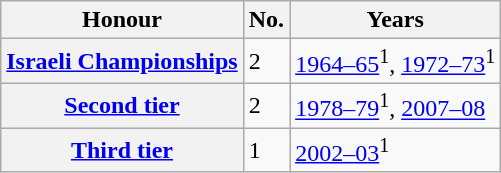<table class="wikitable plainrowheaders">
<tr>
<th scope=col>Honour</th>
<th scope=col>No.</th>
<th scope=col>Years</th>
</tr>
<tr>
<th scope=row><a href='#'>Israeli Championships</a></th>
<td>2</td>
<td><a href='#'>1964–65</a><sup>1</sup>, <a href='#'>1972–73</a><sup>1</sup></td>
</tr>
<tr>
<th scope=row><a href='#'>Second tier</a></th>
<td>2</td>
<td><a href='#'>1978–79</a><sup>1</sup>, <a href='#'>2007–08</a></td>
</tr>
<tr>
<th scope=row><a href='#'>Third tier</a></th>
<td>1</td>
<td><a href='#'>2002–03</a><sup>1</sup></td>
</tr>
</table>
